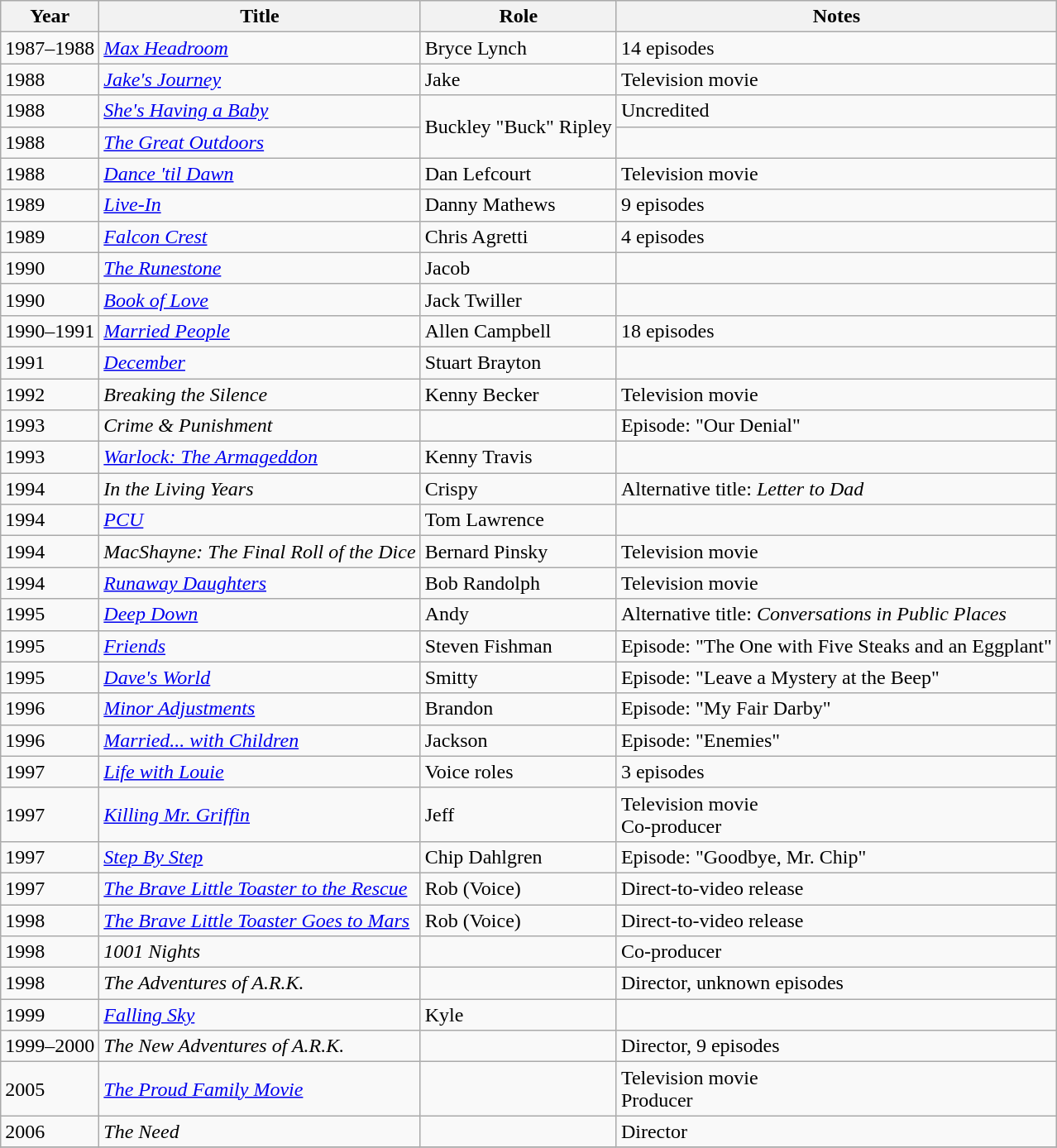<table class="wikitable sortable">
<tr>
<th>Year</th>
<th>Title</th>
<th>Role</th>
<th class="unsortable">Notes</th>
</tr>
<tr>
<td>1987–1988</td>
<td><em><a href='#'>Max Headroom</a></em></td>
<td>Bryce Lynch</td>
<td>14 episodes</td>
</tr>
<tr>
<td>1988</td>
<td><em><a href='#'>Jake's Journey</a></em></td>
<td>Jake</td>
<td>Television movie</td>
</tr>
<tr>
<td>1988</td>
<td><em><a href='#'>She's Having a Baby</a></em></td>
<td rowspan="2">Buckley "Buck" Ripley</td>
<td>Uncredited</td>
</tr>
<tr>
<td>1988</td>
<td><em><a href='#'>The Great Outdoors</a></em></td>
<td></td>
</tr>
<tr>
<td>1988</td>
<td><em><a href='#'>Dance 'til Dawn</a></em></td>
<td>Dan Lefcourt</td>
<td>Television movie</td>
</tr>
<tr>
<td>1989</td>
<td><em><a href='#'>Live-In</a></em></td>
<td>Danny Mathews</td>
<td>9 episodes</td>
</tr>
<tr>
<td>1989</td>
<td><em><a href='#'>Falcon Crest</a></em></td>
<td>Chris Agretti</td>
<td>4 episodes</td>
</tr>
<tr>
<td>1990</td>
<td><em><a href='#'>The Runestone</a></em></td>
<td>Jacob</td>
<td></td>
</tr>
<tr>
<td>1990</td>
<td><em><a href='#'>Book of Love</a></em></td>
<td>Jack Twiller</td>
<td></td>
</tr>
<tr>
<td>1990–1991</td>
<td><em><a href='#'>Married People</a></em></td>
<td>Allen Campbell</td>
<td>18 episodes</td>
</tr>
<tr>
<td>1991</td>
<td><em><a href='#'>December</a></em></td>
<td>Stuart Brayton</td>
<td></td>
</tr>
<tr>
<td>1992</td>
<td><em>Breaking the Silence</em></td>
<td>Kenny Becker</td>
<td>Television movie</td>
</tr>
<tr>
<td>1993</td>
<td><em>Crime & Punishment</em></td>
<td></td>
<td>Episode: "Our Denial"</td>
</tr>
<tr>
<td>1993</td>
<td><em><a href='#'>Warlock: The Armageddon</a></em></td>
<td>Kenny Travis</td>
<td></td>
</tr>
<tr>
<td>1994</td>
<td><em>In the Living Years</em></td>
<td>Crispy</td>
<td>Alternative title: <em>Letter to Dad</em></td>
</tr>
<tr>
<td>1994</td>
<td><em><a href='#'>PCU</a></em></td>
<td>Tom Lawrence</td>
<td></td>
</tr>
<tr>
<td>1994</td>
<td><em>MacShayne: The Final Roll of the Dice</em></td>
<td>Bernard Pinsky</td>
<td>Television movie</td>
</tr>
<tr>
<td>1994</td>
<td><em><a href='#'>Runaway Daughters</a></em></td>
<td>Bob Randolph</td>
<td>Television movie</td>
</tr>
<tr>
<td>1995</td>
<td><em><a href='#'>Deep Down</a></em></td>
<td>Andy</td>
<td>Alternative title: <em>Conversations in Public Places</em></td>
</tr>
<tr>
<td>1995</td>
<td><em><a href='#'>Friends</a></em></td>
<td>Steven Fishman</td>
<td>Episode: "The One with Five Steaks and an Eggplant"</td>
</tr>
<tr>
<td>1995</td>
<td><em><a href='#'>Dave's World</a></em></td>
<td>Smitty</td>
<td>Episode: "Leave a Mystery at the Beep"</td>
</tr>
<tr>
<td>1996</td>
<td><em><a href='#'>Minor Adjustments</a></em></td>
<td>Brandon</td>
<td>Episode: "My Fair Darby"</td>
</tr>
<tr>
<td>1996</td>
<td><em><a href='#'>Married... with Children</a></em></td>
<td>Jackson</td>
<td>Episode: "Enemies"</td>
</tr>
<tr>
<td>1997</td>
<td><em><a href='#'>Life with Louie</a></em></td>
<td>Voice roles</td>
<td>3 episodes</td>
</tr>
<tr>
<td>1997</td>
<td><em><a href='#'>Killing Mr. Griffin</a></em></td>
<td>Jeff</td>
<td>Television movie<br>Co-producer</td>
</tr>
<tr>
<td>1997</td>
<td><em><a href='#'>Step By Step</a></em></td>
<td>Chip Dahlgren</td>
<td>Episode: "Goodbye, Mr. Chip"</td>
</tr>
<tr>
<td>1997</td>
<td><em><a href='#'>The Brave Little Toaster to the Rescue</a></em></td>
<td>Rob (Voice)</td>
<td>Direct-to-video release</td>
</tr>
<tr>
<td>1998</td>
<td><em><a href='#'>The Brave Little Toaster Goes to Mars</a></em></td>
<td>Rob (Voice)</td>
<td>Direct-to-video release</td>
</tr>
<tr>
<td>1998</td>
<td><em>1001 Nights</em></td>
<td></td>
<td>Co-producer</td>
</tr>
<tr>
<td>1998</td>
<td><em>The Adventures of A.R.K.</em></td>
<td></td>
<td>Director, unknown episodes</td>
</tr>
<tr>
<td>1999</td>
<td><em><a href='#'>Falling Sky</a></em></td>
<td>Kyle</td>
<td></td>
</tr>
<tr>
<td>1999–2000</td>
<td><em>The New Adventures of A.R.K.</em></td>
<td></td>
<td>Director, 9 episodes</td>
</tr>
<tr>
<td>2005</td>
<td><em><a href='#'>The Proud Family Movie</a></em></td>
<td></td>
<td>Television movie<br>Producer</td>
</tr>
<tr>
<td>2006</td>
<td><em>The Need</em></td>
<td></td>
<td>Director</td>
</tr>
<tr>
</tr>
</table>
